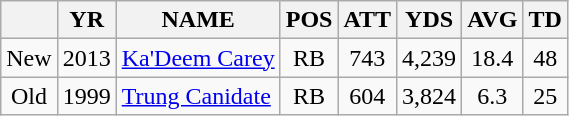<table class="wikitable">
<tr>
<th></th>
<th>YR</th>
<th>NAME</th>
<th>POS</th>
<th>ATT</th>
<th>YDS</th>
<th>AVG</th>
<th>TD</th>
</tr>
<tr align=center>
<td>New</td>
<td>2013</td>
<td align=left><a href='#'>Ka'Deem Carey</a></td>
<td>RB</td>
<td>743</td>
<td>4,239</td>
<td>18.4</td>
<td>48</td>
</tr>
<tr align=center>
<td>Old</td>
<td>1999</td>
<td align=left><a href='#'>Trung Canidate</a></td>
<td>RB</td>
<td>604</td>
<td>3,824</td>
<td>6.3</td>
<td>25</td>
</tr>
</table>
